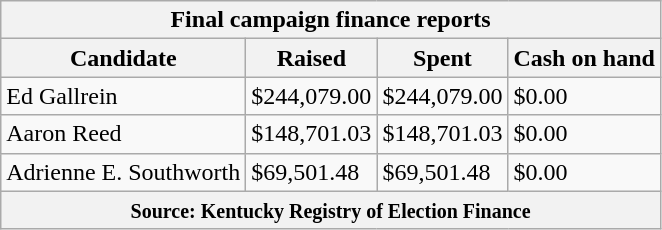<table class="wikitable sortable">
<tr>
<th colspan=4>Final campaign finance reports</th>
</tr>
<tr style="text-align:center;">
<th>Candidate</th>
<th>Raised</th>
<th>Spent</th>
<th>Cash on hand</th>
</tr>
<tr>
<td>Ed Gallrein</td>
<td>$244,079.00</td>
<td>$244,079.00</td>
<td>$0.00</td>
</tr>
<tr>
<td>Aaron Reed</td>
<td>$148,701.03</td>
<td>$148,701.03</td>
<td>$0.00</td>
</tr>
<tr>
<td>Adrienne E. Southworth</td>
<td>$69,501.48</td>
<td>$69,501.48</td>
<td>$0.00</td>
</tr>
<tr>
<th colspan="4"><small>Source: Kentucky Registry of Election Finance</small></th>
</tr>
</table>
